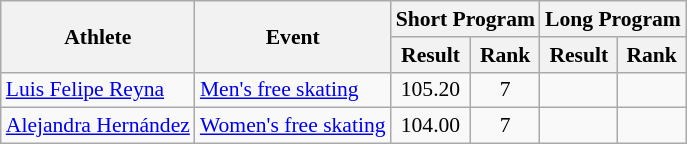<table class="wikitable" border="1" style="font-size:90%">
<tr>
<th rowspan=2>Athlete</th>
<th rowspan=2>Event</th>
<th colspan=2>Short Program</th>
<th colspan=2>Long Program</th>
</tr>
<tr>
<th>Result</th>
<th>Rank</th>
<th>Result</th>
<th>Rank</th>
</tr>
<tr>
<td><a href='#'>Luis Felipe Reyna</a></td>
<td><a href='#'>Men's free skating</a></td>
<td align=center>105.20</td>
<td align=center>7</td>
<td align=center></td>
<td align=center></td>
</tr>
<tr>
<td><a href='#'>Alejandra Hernández</a></td>
<td><a href='#'>Women's free skating</a></td>
<td align=center>104.00</td>
<td align=center>7</td>
<td align=center></td>
<td align=center></td>
</tr>
</table>
